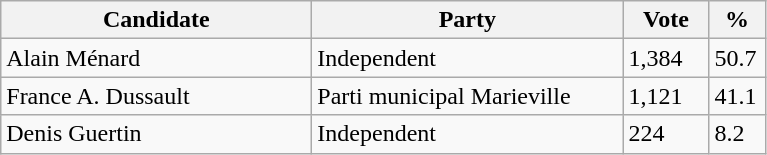<table class="wikitable">
<tr>
<th bgcolor="#DDDDFF" width="200px">Candidate</th>
<th bgcolor="#DDDDFF" width="200px">Party</th>
<th bgcolor="#DDDDFF" width="50px">Vote</th>
<th bgcolor="#DDDDFF" width="30px">%</th>
</tr>
<tr>
<td>Alain Ménard</td>
<td>Independent</td>
<td>1,384</td>
<td>50.7</td>
</tr>
<tr>
<td>France A. Dussault</td>
<td>Parti municipal Marieville</td>
<td>1,121</td>
<td>41.1</td>
</tr>
<tr>
<td>Denis Guertin</td>
<td>Independent</td>
<td>224</td>
<td>8.2</td>
</tr>
</table>
